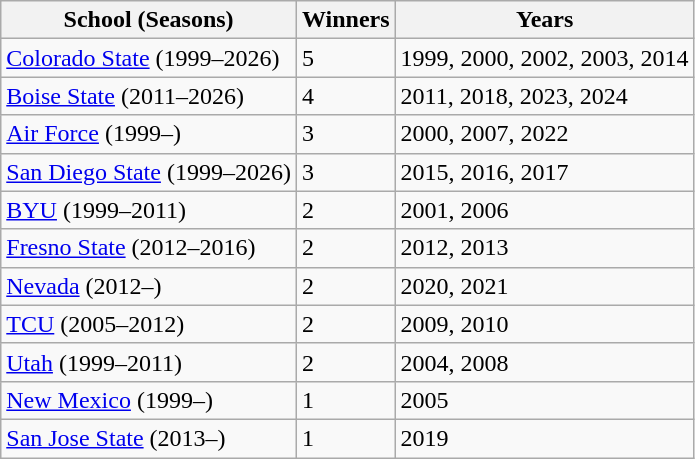<table class="wikitable">
<tr>
<th>School (Seasons)</th>
<th>Winners</th>
<th>Years</th>
</tr>
<tr>
<td><a href='#'>Colorado State</a> (1999–2026)</td>
<td>5</td>
<td>1999, 2000, 2002, 2003, 2014</td>
</tr>
<tr>
<td><a href='#'>Boise State</a> (2011–2026)</td>
<td>4</td>
<td>2011, 2018, 2023, 2024</td>
</tr>
<tr>
<td><a href='#'>Air Force</a> (1999–)</td>
<td>3</td>
<td>2000, 2007, 2022</td>
</tr>
<tr>
<td><a href='#'>San Diego State</a> (1999–2026)</td>
<td>3</td>
<td>2015, 2016, 2017</td>
</tr>
<tr>
<td><a href='#'>BYU</a> (1999–2011)</td>
<td>2</td>
<td>2001, 2006</td>
</tr>
<tr>
<td><a href='#'>Fresno State</a> (2012–2016)</td>
<td>2</td>
<td>2012, 2013</td>
</tr>
<tr>
<td><a href='#'>Nevada</a> (2012–)</td>
<td>2</td>
<td>2020, 2021</td>
</tr>
<tr>
<td><a href='#'>TCU</a> (2005–2012)</td>
<td>2</td>
<td>2009, 2010</td>
</tr>
<tr>
<td><a href='#'>Utah</a> (1999–2011)</td>
<td>2</td>
<td>2004, 2008</td>
</tr>
<tr>
<td><a href='#'>New Mexico</a> (1999–)</td>
<td>1</td>
<td>2005</td>
</tr>
<tr>
<td><a href='#'>San Jose State</a> (2013–)</td>
<td>1</td>
<td>2019</td>
</tr>
</table>
